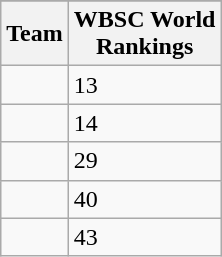<table class="wikitable sortable plainrowheaders">
<tr>
</tr>
<tr>
<th scope="col">Team</th>
<th scope="col">WBSC World<br>Rankings</th>
</tr>
<tr>
<td></td>
<td>13</td>
</tr>
<tr>
<td></td>
<td>14</td>
</tr>
<tr>
<td></td>
<td>29</td>
</tr>
<tr>
<td></td>
<td>40</td>
</tr>
<tr>
<td></td>
<td>43</td>
</tr>
</table>
